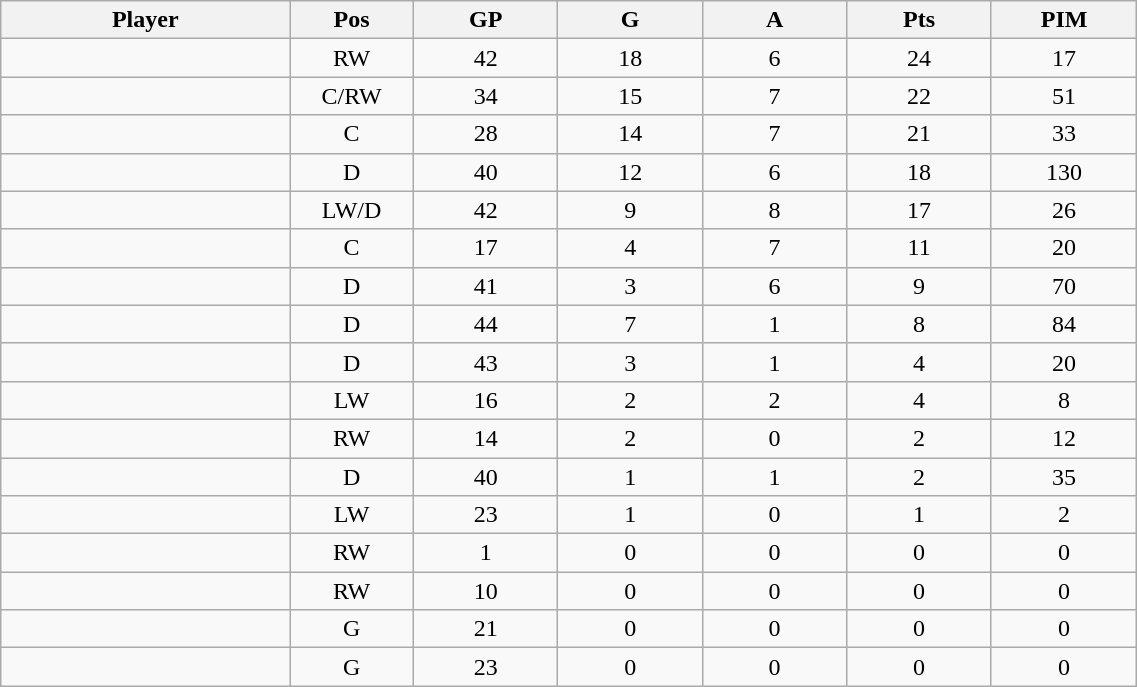<table class="wikitable sortable" width="60%">
<tr ALIGN="center">
<th bgcolor="#DDDDFF" width="10%">Player</th>
<th bgcolor="#DDDDFF" width="3%" title="Position">Pos</th>
<th bgcolor="#DDDDFF" width="5%" title="Games played">GP</th>
<th bgcolor="#DDDDFF" width="5%" title="Goals">G</th>
<th bgcolor="#DDDDFF" width="5%" title="Assists">A</th>
<th bgcolor="#DDDDFF" width="5%" title="Points">Pts</th>
<th bgcolor="#DDDDFF" width="5%" title="Penalties in Minutes">PIM</th>
</tr>
<tr align="center">
<td align="right"></td>
<td>RW</td>
<td>42</td>
<td>18</td>
<td>6</td>
<td>24</td>
<td>17</td>
</tr>
<tr align="center">
<td align="right"></td>
<td>C/RW</td>
<td>34</td>
<td>15</td>
<td>7</td>
<td>22</td>
<td>51</td>
</tr>
<tr align="center">
<td align="right"></td>
<td>C</td>
<td>28</td>
<td>14</td>
<td>7</td>
<td>21</td>
<td>33</td>
</tr>
<tr align="center">
<td align="right"></td>
<td>D</td>
<td>40</td>
<td>12</td>
<td>6</td>
<td>18</td>
<td>130</td>
</tr>
<tr align="center">
<td align="right"></td>
<td>LW/D</td>
<td>42</td>
<td>9</td>
<td>8</td>
<td>17</td>
<td>26</td>
</tr>
<tr align="center">
<td align="right"></td>
<td>C</td>
<td>17</td>
<td>4</td>
<td>7</td>
<td>11</td>
<td>20</td>
</tr>
<tr align="center">
<td align="right"></td>
<td>D</td>
<td>41</td>
<td>3</td>
<td>6</td>
<td>9</td>
<td>70</td>
</tr>
<tr align="center">
<td align="right"></td>
<td>D</td>
<td>44</td>
<td>7</td>
<td>1</td>
<td>8</td>
<td>84</td>
</tr>
<tr align="center">
<td align="right"></td>
<td>D</td>
<td>43</td>
<td>3</td>
<td>1</td>
<td>4</td>
<td>20</td>
</tr>
<tr align="center">
<td align="right"></td>
<td>LW</td>
<td>16</td>
<td>2</td>
<td>2</td>
<td>4</td>
<td>8</td>
</tr>
<tr align="center">
<td align="right"></td>
<td>RW</td>
<td>14</td>
<td>2</td>
<td>0</td>
<td>2</td>
<td>12</td>
</tr>
<tr align="center">
<td align="right"></td>
<td>D</td>
<td>40</td>
<td>1</td>
<td>1</td>
<td>2</td>
<td>35</td>
</tr>
<tr align="center">
<td align="right"></td>
<td>LW</td>
<td>23</td>
<td>1</td>
<td>0</td>
<td>1</td>
<td>2</td>
</tr>
<tr align="center">
<td align="right"></td>
<td>RW</td>
<td>1</td>
<td>0</td>
<td>0</td>
<td>0</td>
<td>0</td>
</tr>
<tr align="center">
<td align="right"></td>
<td>RW</td>
<td>10</td>
<td>0</td>
<td>0</td>
<td>0</td>
<td>0</td>
</tr>
<tr align="center">
<td align="right"></td>
<td>G</td>
<td>21</td>
<td>0</td>
<td>0</td>
<td>0</td>
<td>0</td>
</tr>
<tr align="center">
<td align="right"></td>
<td>G</td>
<td>23</td>
<td>0</td>
<td>0</td>
<td>0</td>
<td>0</td>
</tr>
</table>
